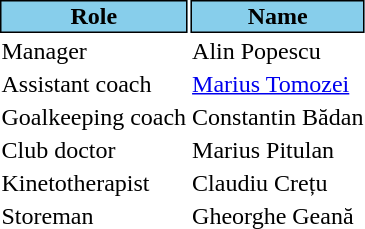<table class="toccolours">
<tr>
<th style="background:#87CEEB;color:#000000;border:1px solid #000000;">Role</th>
<th style="background:#87CEEB;color:#000000;border:1px solid #000000;">Name</th>
</tr>
<tr>
<td>Manager</td>
<td> Alin Popescu</td>
</tr>
<tr>
<td>Assistant coach</td>
<td> <a href='#'>Marius Tomozei</a></td>
</tr>
<tr>
<td>Goalkeeping coach</td>
<td> Constantin Bădan</td>
</tr>
<tr>
<td>Club doctor</td>
<td> Marius Pitulan</td>
</tr>
<tr>
<td>Kinetotherapist</td>
<td> Claudiu Crețu</td>
</tr>
<tr>
<td>Storeman</td>
<td> Gheorghe Geană</td>
</tr>
</table>
